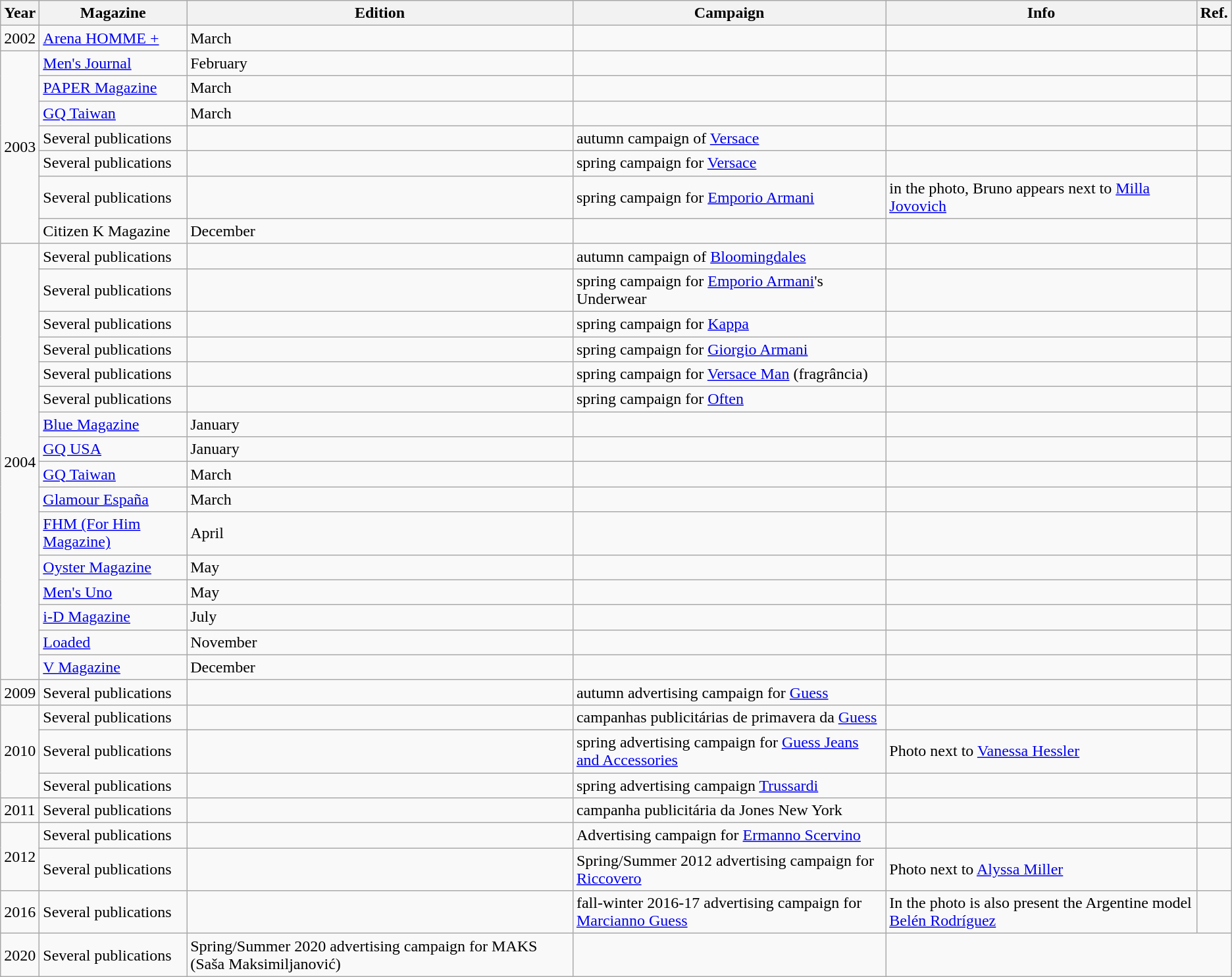<table class="wikitable">
<tr>
<th>Year</th>
<th>Magazine</th>
<th>Edition</th>
<th>Campaign</th>
<th>Info</th>
<th>Ref.</th>
</tr>
<tr>
<td>2002</td>
<td> <a href='#'>Arena HOMME +</a></td>
<td>March</td>
<td></td>
<td></td>
<td></td>
</tr>
<tr>
<td rowspan="7">2003</td>
<td> <a href='#'>Men's Journal</a></td>
<td>February</td>
<td></td>
<td></td>
<td></td>
</tr>
<tr>
<td> <a href='#'>PAPER Magazine</a></td>
<td>March</td>
<td></td>
<td></td>
<td></td>
</tr>
<tr>
<td> <a href='#'>GQ Taiwan</a></td>
<td>March</td>
<td></td>
<td></td>
<td></td>
</tr>
<tr>
<td>Several publications</td>
<td></td>
<td>autumn campaign of <a href='#'>Versace</a></td>
<td></td>
<td></td>
</tr>
<tr>
<td>Several publications</td>
<td></td>
<td>spring campaign for <a href='#'>Versace</a></td>
<td></td>
<td></td>
</tr>
<tr>
<td>Several publications</td>
<td></td>
<td>spring campaign for <a href='#'>Emporio Armani</a></td>
<td>in the photo, Bruno appears next to <a href='#'>Milla Jovovich</a></td>
<td></td>
</tr>
<tr>
<td> Citizen K Magazine</td>
<td>December</td>
<td></td>
<td></td>
<td></td>
</tr>
<tr>
<td rowspan="16">2004</td>
<td>Several publications</td>
<td></td>
<td>autumn campaign of <a href='#'>Bloomingdales</a></td>
<td></td>
<td></td>
</tr>
<tr>
<td>Several publications</td>
<td></td>
<td>spring campaign for <a href='#'>Emporio Armani</a>'s Underwear</td>
<td></td>
<td></td>
</tr>
<tr>
<td>Several publications</td>
<td></td>
<td>spring campaign for <a href='#'>Kappa</a></td>
<td></td>
<td></td>
</tr>
<tr>
<td>Several publications</td>
<td></td>
<td>spring campaign for <a href='#'>Giorgio Armani</a></td>
<td></td>
<td></td>
</tr>
<tr>
<td>Several publications</td>
<td></td>
<td>spring campaign for <a href='#'>Versace Man</a> (fragrância)</td>
<td></td>
<td></td>
</tr>
<tr>
<td>Several publications</td>
<td></td>
<td>spring campaign for <a href='#'>Often</a></td>
<td></td>
<td></td>
</tr>
<tr>
<td> <a href='#'>Blue Magazine</a></td>
<td>January</td>
<td></td>
<td></td>
<td></td>
</tr>
<tr>
<td> <a href='#'>GQ USA</a></td>
<td>January</td>
<td></td>
<td></td>
<td></td>
</tr>
<tr>
<td> <a href='#'>GQ Taiwan</a></td>
<td>March</td>
<td></td>
<td></td>
<td></td>
</tr>
<tr>
<td> <a href='#'>Glamour España</a></td>
<td>March</td>
<td></td>
<td></td>
<td></td>
</tr>
<tr>
<td> <a href='#'>FHM (For Him Magazine)</a></td>
<td>April</td>
<td></td>
<td></td>
<td></td>
</tr>
<tr>
<td> <a href='#'>Oyster Magazine</a></td>
<td>May</td>
<td></td>
<td></td>
<td></td>
</tr>
<tr>
<td> <a href='#'>Men's Uno</a></td>
<td>May</td>
<td></td>
<td></td>
<td></td>
</tr>
<tr>
<td> <a href='#'>i-D Magazine</a></td>
<td>July</td>
<td></td>
<td></td>
<td></td>
</tr>
<tr>
<td> <a href='#'>Loaded</a></td>
<td>November</td>
<td></td>
<td></td>
<td></td>
</tr>
<tr>
<td> <a href='#'>V Magazine</a></td>
<td>December</td>
<td></td>
<td></td>
<td></td>
</tr>
<tr>
<td>2009</td>
<td>Several publications</td>
<td></td>
<td>autumn advertising campaign for <a href='#'>Guess</a></td>
<td></td>
<td></td>
</tr>
<tr>
<td rowspan="3">2010</td>
<td>Several publications</td>
<td></td>
<td>campanhas publicitárias de primavera da <a href='#'>Guess</a></td>
<td></td>
<td></td>
</tr>
<tr>
<td>Several publications</td>
<td></td>
<td>spring advertising campaign for <a href='#'>Guess Jeans and Accessories</a></td>
<td>Photo next to <a href='#'>Vanessa Hessler</a></td>
<td></td>
</tr>
<tr>
<td>Several publications</td>
<td></td>
<td>spring advertising campaign <a href='#'>Trussardi</a></td>
<td></td>
<td></td>
</tr>
<tr>
<td>2011</td>
<td>Several publications</td>
<td></td>
<td>campanha publicitária da Jones New York</td>
<td></td>
<td></td>
</tr>
<tr>
<td rowspan="2">2012</td>
<td>Several publications</td>
<td></td>
<td>Advertising campaign for <a href='#'>Ermanno Scervino</a></td>
<td></td>
<td></td>
</tr>
<tr>
<td>Several publications</td>
<td></td>
<td>Spring/Summer 2012 advertising campaign for <a href='#'>Riccovero</a></td>
<td>Photo next to <a href='#'>Alyssa Miller</a></td>
<td></td>
</tr>
<tr>
<td>2016</td>
<td>Several publications</td>
<td></td>
<td>fall-winter 2016-17 advertising campaign for <a href='#'>Marcianno Guess</a></td>
<td>In the photo is also present the Argentine model <a href='#'>Belén Rodríguez</a></td>
<td></td>
</tr>
<tr>
<td>2020</td>
<td>Several publications</td>
<td>Spring/Summer 2020 advertising campaign for MAKS (Saša Maksimiljanović)</td>
<td></td>
</tr>
</table>
